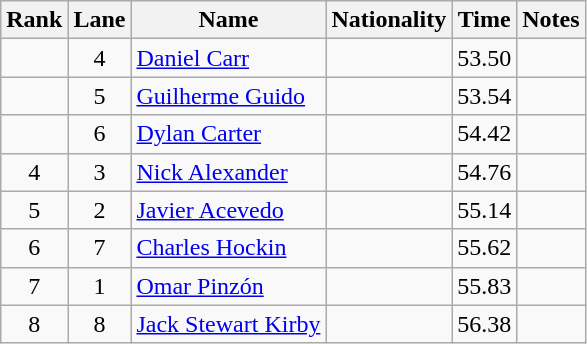<table class="wikitable sortable" style="text-align:center">
<tr>
<th>Rank</th>
<th>Lane</th>
<th>Name</th>
<th>Nationality</th>
<th>Time</th>
<th>Notes</th>
</tr>
<tr>
<td></td>
<td>4</td>
<td align=left><a href='#'>Daniel Carr</a></td>
<td align=left></td>
<td>53.50</td>
<td></td>
</tr>
<tr>
<td></td>
<td>5</td>
<td align=left><a href='#'>Guilherme Guido</a></td>
<td align=left></td>
<td>53.54</td>
<td></td>
</tr>
<tr>
<td></td>
<td>6</td>
<td align=left><a href='#'>Dylan Carter</a></td>
<td align=left></td>
<td>54.42</td>
<td></td>
</tr>
<tr>
<td>4</td>
<td>3</td>
<td align=left><a href='#'>Nick Alexander</a></td>
<td align=left></td>
<td>54.76</td>
<td></td>
</tr>
<tr>
<td>5</td>
<td>2</td>
<td align=left><a href='#'>Javier Acevedo</a></td>
<td align=left></td>
<td>55.14</td>
<td></td>
</tr>
<tr>
<td>6</td>
<td>7</td>
<td align=left><a href='#'>Charles Hockin</a></td>
<td align=left></td>
<td>55.62</td>
<td></td>
</tr>
<tr>
<td>7</td>
<td>1</td>
<td align=left><a href='#'>Omar Pinzón</a></td>
<td align=left></td>
<td>55.83</td>
<td></td>
</tr>
<tr>
<td>8</td>
<td>8</td>
<td align=left><a href='#'>Jack Stewart Kirby</a></td>
<td align=left></td>
<td>56.38</td>
<td></td>
</tr>
</table>
